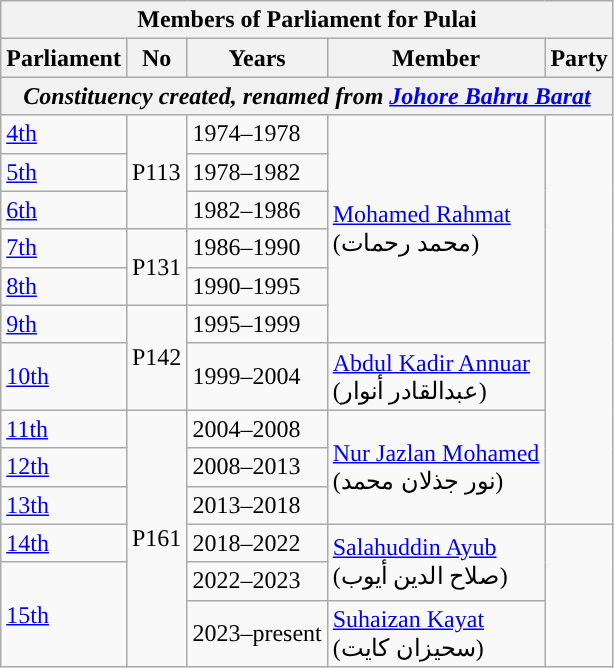<table class=wikitable>
<tr>
<th colspan="5">Members of Parliament for Pulai</th>
</tr>
<tr>
<th>Parliament</th>
<th>No</th>
<th>Years</th>
<th>Member</th>
<th>Party</th>
</tr>
<tr>
<th colspan="5" align="center"><em>Constituency created, renamed from <a href='#'>Johore Bahru Barat</a></em></th>
</tr>
<tr>
<td><a href='#'>4th</a></td>
<td rowspan="3">P113</td>
<td>1974–1978</td>
<td rowspan=6><a href='#'>Mohamed Rahmat</a> <br> (محمد رحمات)</td>
<td rowspan="10"></td>
</tr>
<tr>
<td><a href='#'>5th</a></td>
<td>1978–1982</td>
</tr>
<tr>
<td><a href='#'>6th</a></td>
<td>1982–1986</td>
</tr>
<tr>
<td><a href='#'>7th</a></td>
<td rowspan="2">P131</td>
<td>1986–1990</td>
</tr>
<tr>
<td><a href='#'>8th</a></td>
<td>1990–1995</td>
</tr>
<tr>
<td><a href='#'>9th</a></td>
<td rowspan="2">P142</td>
<td>1995–1999</td>
</tr>
<tr>
<td><a href='#'>10th</a></td>
<td>1999–2004</td>
<td><a href='#'>Abdul Kadir Annuar</a> <br> (عبدالقادر أنوار)</td>
</tr>
<tr>
<td><a href='#'>11th</a></td>
<td rowspan="6">P161</td>
<td>2004–2008</td>
<td rowspan=3><a href='#'>Nur Jazlan Mohamed</a><br> (نور جذلان محمد)</td>
</tr>
<tr>
<td><a href='#'>12th</a></td>
<td>2008–2013</td>
</tr>
<tr>
<td><a href='#'>13th</a></td>
<td>2013–2018</td>
</tr>
<tr>
<td><a href='#'>14th</a></td>
<td>2018–2022</td>
<td rowspan="2"><a href='#'>Salahuddin Ayub</a>  <br>(صلاح الدين أيوب‎)</td>
<td rowspan="3"></td>
</tr>
<tr>
<td rowspan="2"><a href='#'>15th</a></td>
<td>2022–2023</td>
</tr>
<tr>
<td>2023–present</td>
<td><a href='#'>Suhaizan Kayat</a>  <br>(سحيزان كايت)</td>
</tr>
</table>
